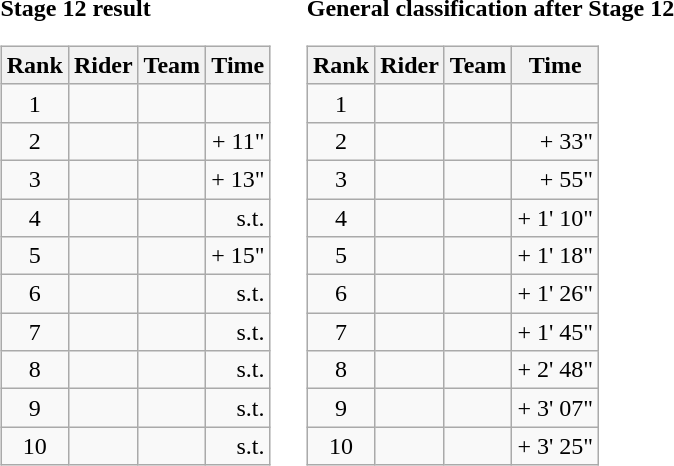<table>
<tr>
<td><strong>Stage 12 result</strong><br><table class="wikitable">
<tr>
<th scope="col">Rank</th>
<th scope="col">Rider</th>
<th scope="col">Team</th>
<th scope="col">Time</th>
</tr>
<tr>
<td style="text-align:center;">1</td>
<td></td>
<td></td>
<td style="text-align:right;"></td>
</tr>
<tr>
<td style="text-align:center;">2</td>
<td></td>
<td></td>
<td style="text-align:right;">+ 11"</td>
</tr>
<tr>
<td style="text-align:center;">3</td>
<td></td>
<td></td>
<td style="text-align:right;">+ 13"</td>
</tr>
<tr>
<td style="text-align:center;">4</td>
<td></td>
<td></td>
<td style="text-align:right;">s.t.</td>
</tr>
<tr>
<td style="text-align:center;">5</td>
<td></td>
<td></td>
<td style="text-align:right;">+ 15"</td>
</tr>
<tr>
<td style="text-align:center;">6</td>
<td></td>
<td></td>
<td style="text-align:right;">s.t.</td>
</tr>
<tr>
<td style="text-align:center;">7</td>
<td></td>
<td></td>
<td style="text-align:right;">s.t.</td>
</tr>
<tr>
<td style="text-align:center;">8</td>
<td></td>
<td></td>
<td style="text-align:right;">s.t.</td>
</tr>
<tr>
<td style="text-align:center;">9</td>
<td></td>
<td></td>
<td style="text-align:right;">s.t.</td>
</tr>
<tr>
<td style="text-align:center;">10</td>
<td></td>
<td></td>
<td style="text-align:right;">s.t.</td>
</tr>
</table>
</td>
<td></td>
<td><strong>General classification after Stage 12</strong><br><table class="wikitable">
<tr>
<th scope="col">Rank</th>
<th scope="col">Rider</th>
<th scope="col">Team</th>
<th scope="col">Time</th>
</tr>
<tr>
<td style="text-align:center;">1</td>
<td></td>
<td></td>
<td style="text-align:right;"></td>
</tr>
<tr>
<td style="text-align:center;">2</td>
<td></td>
<td></td>
<td style="text-align:right;">+ 33"</td>
</tr>
<tr>
<td style="text-align:center;">3</td>
<td></td>
<td></td>
<td style="text-align:right;">+ 55"</td>
</tr>
<tr>
<td style="text-align:center;">4</td>
<td></td>
<td></td>
<td style="text-align:right;">+ 1' 10"</td>
</tr>
<tr>
<td style="text-align:center;">5</td>
<td></td>
<td></td>
<td style="text-align:right;">+ 1' 18"</td>
</tr>
<tr>
<td style="text-align:center;">6</td>
<td></td>
<td></td>
<td style="text-align:right;">+ 1' 26"</td>
</tr>
<tr>
<td style="text-align:center;">7</td>
<td></td>
<td></td>
<td style="text-align:right;">+ 1' 45"</td>
</tr>
<tr>
<td style="text-align:center;">8</td>
<td></td>
<td></td>
<td style="text-align:right;">+ 2' 48"</td>
</tr>
<tr>
<td style="text-align:center;">9</td>
<td></td>
<td></td>
<td style="text-align:right;">+ 3' 07"</td>
</tr>
<tr>
<td style="text-align:center;">10</td>
<td></td>
<td></td>
<td style="text-align:right;">+ 3' 25"</td>
</tr>
</table>
</td>
</tr>
</table>
